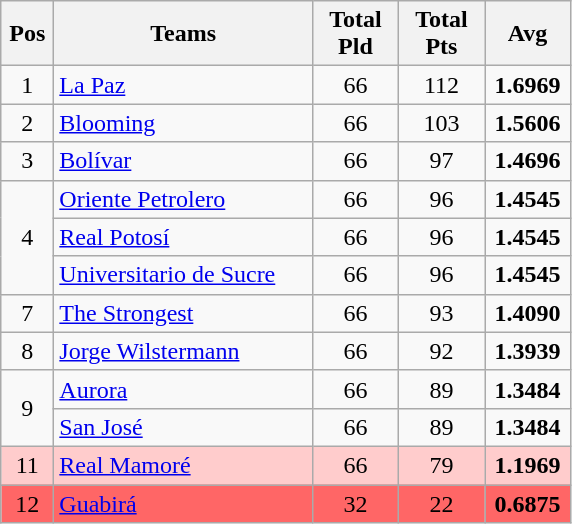<table class="wikitable sortable" style="text-align: center">
<tr>
<th width=28>Pos<br></th>
<th width=165>Teams</th>
<th width=50>Total<br>Pld</th>
<th width=50>Total<br>Pts</th>
<th width=50>Avg<br></th>
</tr>
<tr>
<td>1</td>
<td align=left><a href='#'>La Paz</a></td>
<td>66</td>
<td>112</td>
<td><strong>1.6969</strong></td>
</tr>
<tr>
<td>2</td>
<td align=left><a href='#'>Blooming</a></td>
<td>66</td>
<td>103</td>
<td><strong>1.5606</strong></td>
</tr>
<tr>
<td>3</td>
<td align=left><a href='#'>Bolívar</a></td>
<td>66</td>
<td>97</td>
<td><strong>1.4696</strong></td>
</tr>
<tr>
<td rowspan=3>4</td>
<td align=left><a href='#'>Oriente Petrolero</a></td>
<td>66</td>
<td>96</td>
<td><strong>1.4545</strong></td>
</tr>
<tr>
<td align=left><a href='#'>Real Potosí</a></td>
<td>66</td>
<td>96</td>
<td><strong>1.4545</strong></td>
</tr>
<tr>
<td align=left><a href='#'>Universitario de Sucre</a></td>
<td>66</td>
<td>96</td>
<td><strong>1.4545</strong></td>
</tr>
<tr>
<td>7</td>
<td align=left><a href='#'>The Strongest</a></td>
<td>66</td>
<td>93</td>
<td><strong>1.4090</strong></td>
</tr>
<tr>
<td>8</td>
<td align=left><a href='#'>Jorge Wilstermann</a></td>
<td>66</td>
<td>92</td>
<td><strong>1.3939</strong></td>
</tr>
<tr>
<td rowspan=2>9</td>
<td align=left><a href='#'>Aurora</a></td>
<td>66</td>
<td>89</td>
<td><strong>1.3484</strong></td>
</tr>
<tr>
<td align=left><a href='#'>San José</a></td>
<td>66</td>
<td>89</td>
<td><strong>1.3484</strong></td>
</tr>
<tr style="background: #FFCCCC">
<td>11</td>
<td align=left><a href='#'>Real Mamoré</a></td>
<td>66</td>
<td>79</td>
<td><strong>1.1969</strong></td>
</tr>
<tr style="background: #FF6666">
<td>12</td>
<td align=left><a href='#'>Guabirá</a></td>
<td>32</td>
<td>22</td>
<td><strong>0.6875</strong></td>
</tr>
</table>
